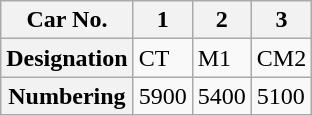<table class="wikitable">
<tr>
<th>Car No.</th>
<th>1</th>
<th>2</th>
<th>3</th>
</tr>
<tr>
<th>Designation</th>
<td>CT</td>
<td>M1</td>
<td>CM2</td>
</tr>
<tr>
<th>Numbering</th>
<td>5900</td>
<td>5400</td>
<td>5100</td>
</tr>
</table>
